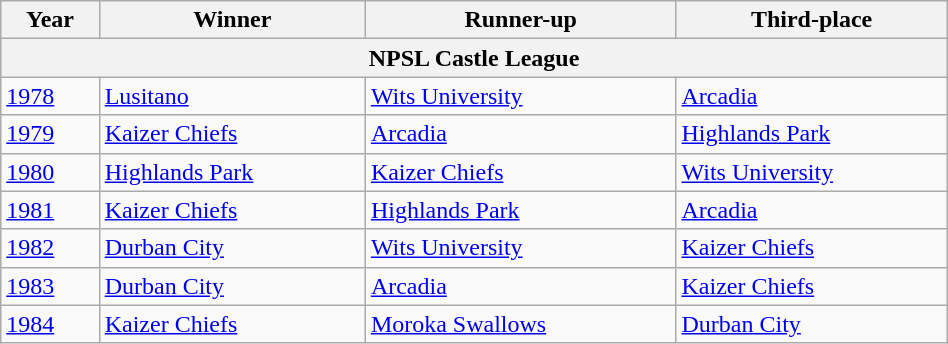<table class="wikitable"  style="margin-right: auto; border: none; width:50%;">
<tr>
<th>Year</th>
<th>Winner</th>
<th>Runner-up</th>
<th>Third-place</th>
</tr>
<tr>
<th colspan="4">NPSL Castle League</th>
</tr>
<tr>
<td><a href='#'>1978</a></td>
<td><a href='#'>Lusitano</a></td>
<td><a href='#'>Wits University</a></td>
<td><a href='#'>Arcadia</a></td>
</tr>
<tr>
<td><a href='#'>1979</a></td>
<td><a href='#'>Kaizer Chiefs</a></td>
<td><a href='#'>Arcadia</a></td>
<td><a href='#'>Highlands Park</a></td>
</tr>
<tr>
<td><a href='#'>1980</a></td>
<td><a href='#'>Highlands Park</a></td>
<td><a href='#'>Kaizer Chiefs</a></td>
<td><a href='#'>Wits University</a></td>
</tr>
<tr>
<td><a href='#'>1981</a></td>
<td><a href='#'>Kaizer Chiefs</a></td>
<td><a href='#'>Highlands Park</a></td>
<td><a href='#'>Arcadia</a></td>
</tr>
<tr>
<td><a href='#'>1982</a></td>
<td><a href='#'>Durban City</a></td>
<td><a href='#'>Wits University</a></td>
<td><a href='#'>Kaizer Chiefs</a></td>
</tr>
<tr>
<td><a href='#'>1983</a></td>
<td><a href='#'>Durban City</a></td>
<td><a href='#'>Arcadia</a></td>
<td><a href='#'>Kaizer Chiefs</a></td>
</tr>
<tr>
<td><a href='#'>1984</a></td>
<td><a href='#'>Kaizer Chiefs</a></td>
<td><a href='#'>Moroka Swallows</a></td>
<td><a href='#'>Durban City</a></td>
</tr>
</table>
